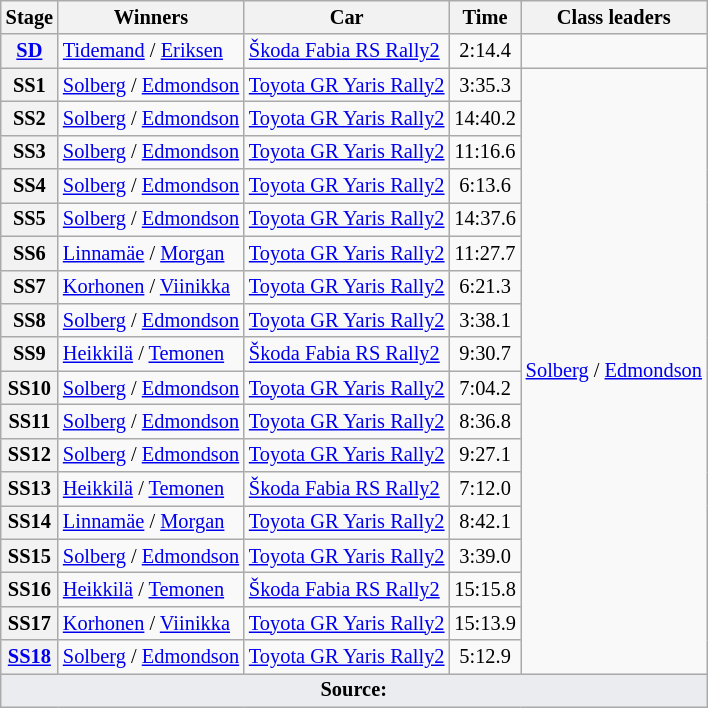<table class="wikitable" style="font-size:85%">
<tr>
<th>Stage</th>
<th>Winners</th>
<th>Car</th>
<th>Time</th>
<th>Class leaders</th>
</tr>
<tr>
<th><a href='#'>SD</a></th>
<td><a href='#'>Tidemand</a> / <a href='#'>Eriksen</a></td>
<td><a href='#'>Škoda Fabia RS Rally2</a></td>
<td align="center">2:14.4</td>
<td></td>
</tr>
<tr>
<th>SS1</th>
<td><a href='#'>Solberg</a> / <a href='#'>Edmondson</a></td>
<td><a href='#'>Toyota GR Yaris Rally2</a></td>
<td align="center">3:35.3</td>
<td rowspan="18"><a href='#'>Solberg</a> / <a href='#'>Edmondson</a></td>
</tr>
<tr>
<th>SS2</th>
<td><a href='#'>Solberg</a> / <a href='#'>Edmondson</a></td>
<td><a href='#'>Toyota GR Yaris Rally2</a></td>
<td align="center">14:40.2</td>
</tr>
<tr>
<th>SS3</th>
<td><a href='#'>Solberg</a> / <a href='#'>Edmondson</a></td>
<td><a href='#'>Toyota GR Yaris Rally2</a></td>
<td align="center">11:16.6</td>
</tr>
<tr>
<th>SS4</th>
<td><a href='#'>Solberg</a> / <a href='#'>Edmondson</a></td>
<td><a href='#'>Toyota GR Yaris Rally2</a></td>
<td align="center">6:13.6</td>
</tr>
<tr>
<th>SS5</th>
<td><a href='#'>Solberg</a> / <a href='#'>Edmondson</a></td>
<td><a href='#'>Toyota GR Yaris Rally2</a></td>
<td align="center">14:37.6</td>
</tr>
<tr>
<th>SS6</th>
<td><a href='#'>Linnamäe</a> / <a href='#'>Morgan</a></td>
<td><a href='#'>Toyota GR Yaris Rally2</a></td>
<td align="center">11:27.7</td>
</tr>
<tr>
<th>SS7</th>
<td><a href='#'>Korhonen</a> / <a href='#'>Viinikka</a></td>
<td><a href='#'>Toyota GR Yaris Rally2</a></td>
<td align="center">6:21.3</td>
</tr>
<tr>
<th>SS8</th>
<td><a href='#'>Solberg</a> / <a href='#'>Edmondson</a></td>
<td><a href='#'>Toyota GR Yaris Rally2</a></td>
<td align="center">3:38.1</td>
</tr>
<tr>
<th>SS9</th>
<td><a href='#'>Heikkilä</a> / <a href='#'>Temonen</a></td>
<td><a href='#'>Škoda Fabia RS Rally2</a></td>
<td align="center">9:30.7</td>
</tr>
<tr>
<th>SS10</th>
<td><a href='#'>Solberg</a> / <a href='#'>Edmondson</a></td>
<td><a href='#'>Toyota GR Yaris Rally2</a></td>
<td align="center">7:04.2</td>
</tr>
<tr>
<th>SS11</th>
<td><a href='#'>Solberg</a> / <a href='#'>Edmondson</a></td>
<td><a href='#'>Toyota GR Yaris Rally2</a></td>
<td align="center">8:36.8</td>
</tr>
<tr>
<th>SS12</th>
<td><a href='#'>Solberg</a> / <a href='#'>Edmondson</a></td>
<td><a href='#'>Toyota GR Yaris Rally2</a></td>
<td align="center">9:27.1</td>
</tr>
<tr>
<th>SS13</th>
<td><a href='#'>Heikkilä</a> / <a href='#'>Temonen</a></td>
<td><a href='#'>Škoda Fabia RS Rally2</a></td>
<td align="center">7:12.0</td>
</tr>
<tr>
<th>SS14</th>
<td><a href='#'>Linnamäe</a> / <a href='#'>Morgan</a></td>
<td><a href='#'>Toyota GR Yaris Rally2</a></td>
<td align="center">8:42.1</td>
</tr>
<tr>
<th>SS15</th>
<td><a href='#'>Solberg</a> / <a href='#'>Edmondson</a></td>
<td><a href='#'>Toyota GR Yaris Rally2</a></td>
<td align="center">3:39.0</td>
</tr>
<tr>
<th>SS16</th>
<td><a href='#'>Heikkilä</a> / <a href='#'>Temonen</a></td>
<td><a href='#'>Škoda Fabia RS Rally2</a></td>
<td align="center">15:15.8</td>
</tr>
<tr>
<th>SS17</th>
<td><a href='#'>Korhonen</a> / <a href='#'>Viinikka</a></td>
<td><a href='#'>Toyota GR Yaris Rally2</a></td>
<td align="center">15:13.9</td>
</tr>
<tr>
<th><a href='#'>SS18</a></th>
<td><a href='#'>Solberg</a> / <a href='#'>Edmondson</a></td>
<td><a href='#'>Toyota GR Yaris Rally2</a></td>
<td align="center">5:12.9</td>
</tr>
<tr>
<td style="background-color:#EAECF0; text-align:center" colspan="5"><strong>Source:</strong></td>
</tr>
</table>
